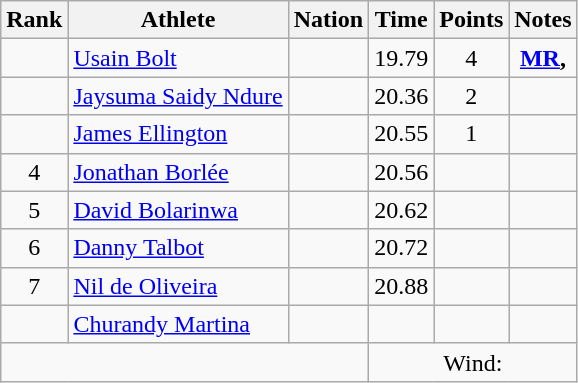<table class="wikitable sortable" style="text-align:center;">
<tr>
<th scope="col" style="width: 10px;">Rank</th>
<th scope="col">Athlete</th>
<th scope="col">Nation</th>
<th scope="col">Time</th>
<th scope="col">Points</th>
<th scope="col">Notes</th>
</tr>
<tr>
<td></td>
<td align=left><a href='#'>Usain Bolt</a></td>
<td align=left></td>
<td>19.79</td>
<td>4</td>
<td><strong><a href='#'>MR</a>,</strong> </td>
</tr>
<tr>
<td></td>
<td align=left><a href='#'>Jaysuma Saidy Ndure</a></td>
<td align=left></td>
<td>20.36</td>
<td>2</td>
<td></td>
</tr>
<tr>
<td></td>
<td align=left><a href='#'>James Ellington</a></td>
<td align=left></td>
<td>20.55</td>
<td>1</td>
<td></td>
</tr>
<tr>
<td>4</td>
<td align=left><a href='#'>Jonathan Borlée</a></td>
<td align=left></td>
<td>20.56</td>
<td></td>
<td></td>
</tr>
<tr>
<td>5</td>
<td align=left><a href='#'>David Bolarinwa</a></td>
<td align=left></td>
<td>20.62</td>
<td></td>
<td></td>
</tr>
<tr>
<td>6</td>
<td align=left><a href='#'>Danny Talbot</a></td>
<td align=left></td>
<td>20.72</td>
<td></td>
<td></td>
</tr>
<tr>
<td>7</td>
<td align=left><a href='#'>Nil de Oliveira</a></td>
<td align=left></td>
<td>20.88</td>
<td></td>
<td></td>
</tr>
<tr>
<td></td>
<td align=left><a href='#'>Churandy Martina</a></td>
<td align=left></td>
<td></td>
<td></td>
<td></td>
</tr>
<tr class="sortbottom">
<td colspan="3"></td>
<td colspan="3">Wind: </td>
</tr>
</table>
